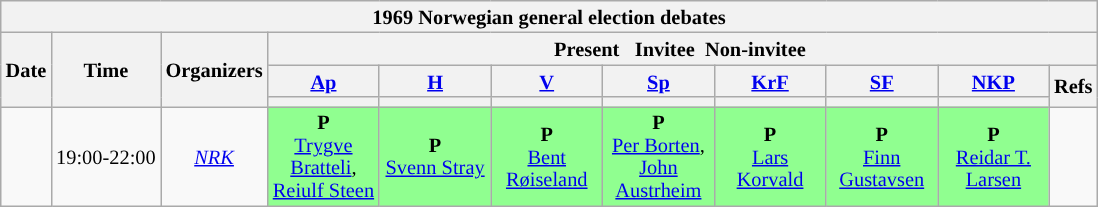<table class="wikitable" style="font-size:85%; line-height:15px; text-align:center;">
<tr>
<th colspan="11">1969 Norwegian general election debates</th>
</tr>
<tr>
<th rowspan="3">Date</th>
<th rowspan="3">Time</th>
<th rowspan="3">Organizers</th>
<th colspan="8"> Present    Invitee  Non-invitee </th>
</tr>
<tr>
<th scope="col" style="width:5em;"><a href='#'>Ap</a></th>
<th scope="col" style="width:5em;"><a href='#'>H</a></th>
<th scope="col" style="width:5em;"><a href='#'>V</a></th>
<th scope="col" style="width:5em;"><a href='#'>Sp</a></th>
<th scope="col" style="width:5em;"><a href='#'>KrF</a></th>
<th scope="col" style="width:5em;"><a href='#'>SF</a></th>
<th scope="col" style="width:5em;"><a href='#'>NKP</a></th>
<th rowspan="2">Refs</th>
</tr>
<tr>
<th style="background:"></th>
<th style="background:"></th>
<th style="background:"></th>
<th style="background:"></th>
<th style="background:"></th>
<th style="background:"></th>
<th style="background:"></th>
</tr>
<tr>
<td></td>
<td>19:00-22:00</td>
<td><em><a href='#'>NRK</a></em></td>
<td style="background:#90FF90"><strong>P</strong><br><a href='#'>Trygve Bratteli</a>, <a href='#'>Reiulf Steen</a></td>
<td style="background:#90FF90"><strong>P</strong><br><a href='#'>Svenn Stray</a></td>
<td style="background:#90FF90"><strong>P</strong><br><a href='#'>Bent Røiseland</a></td>
<td style="background:#90FF90"><strong>P</strong><br><a href='#'>Per Borten</a>, <a href='#'>John Austrheim</a></td>
<td style="background:#90FF90"><strong>P</strong><br><a href='#'>Lars Korvald</a></td>
<td style="background:#90FF90"><strong>P</strong><br><a href='#'>Finn Gustavsen</a></td>
<td style="background:#90FF90"><strong>P</strong><br><a href='#'>Reidar T. Larsen</a></td>
<td></td>
</tr>
</table>
